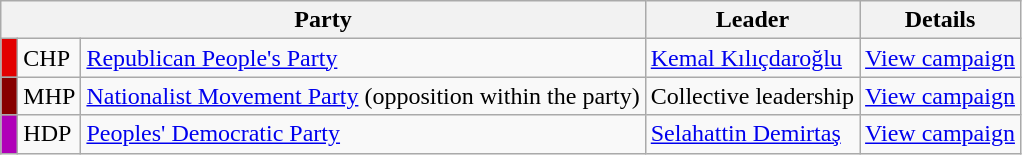<table class="wikitable" a "Yes">
<tr>
<th colspan=3>Party</th>
<th>Leader</th>
<th>Details</th>
</tr>
<tr>
<td style="background:#e30000; width:4px; text-align:center;"></td>
<td>CHP</td>
<td><a href='#'>Republican People's Party</a></td>
<td><a href='#'>Kemal Kılıçdaroğlu</a></td>
<td><a href='#'>View campaign</a></td>
</tr>
<tr>
<td style="background:#870000; width:4px; text-align:center;"></td>
<td>MHP</td>
<td><a href='#'>Nationalist Movement Party</a> (opposition within the party)</td>
<td>Collective leadership</td>
<td><a href='#'>View campaign</a></td>
</tr>
<tr>
<td style="background:#b000b8; width:4px; text-align:center;"></td>
<td>HDP</td>
<td><a href='#'>Peoples' Democratic Party</a></td>
<td><a href='#'>Selahattin Demirtaş</a></td>
<td><a href='#'>View campaign</a></td>
</tr>
</table>
